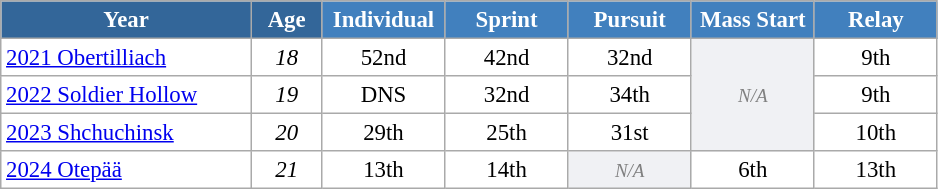<table class="wikitable" style="font-size:95%; text-align:center; border:grey solid 1px; border-collapse:collapse; background:#ffffff;">
<tr>
<th style="background-color:#369; color:white;    width:160px;">Year</th>
<th style="background-color:#369; color:white;    width:40px;">Age</th>
<th style="background-color:#4180be; color:white; width:75px;">Individual</th>
<th style="background-color:#4180be; color:white; width:75px;">Sprint</th>
<th style="background-color:#4180be; color:white; width:75px;">Pursuit</th>
<th style="background-color:#4180be; color:white; width:75px;">Mass Start</th>
<th style="background-color:#4180be; color:white; width:75px;">Relay</th>
</tr>
<tr>
<td align=left> <a href='#'>2021 Obertilliach</a></td>
<td><em>18</em></td>
<td>52nd</td>
<td>42nd</td>
<td>32nd</td>
<td rowspan="3" style="background: #f0f1f4; color:gray; text-align:center;" class="table-na"><small><em>N/A</em></small></td>
<td>9th</td>
</tr>
<tr>
<td align=left> <a href='#'>2022 Soldier Hollow</a></td>
<td><em>19</em></td>
<td>DNS</td>
<td>32nd</td>
<td>34th</td>
<td>9th</td>
</tr>
<tr>
<td align=left> <a href='#'>2023 Shchuchinsk</a></td>
<td><em>20</em></td>
<td>29th</td>
<td>25th</td>
<td>31st</td>
<td>10th</td>
</tr>
<tr>
<td align=left> <a href='#'>2024 Otepää</a></td>
<td><em>21</em></td>
<td>13th</td>
<td>14th</td>
<td style="background: #f0f1f4; color:gray; text-align:center;" class="table-na"><small><em>N/A</em></small></td>
<td>6th</td>
<td>13th</td>
</tr>
</table>
